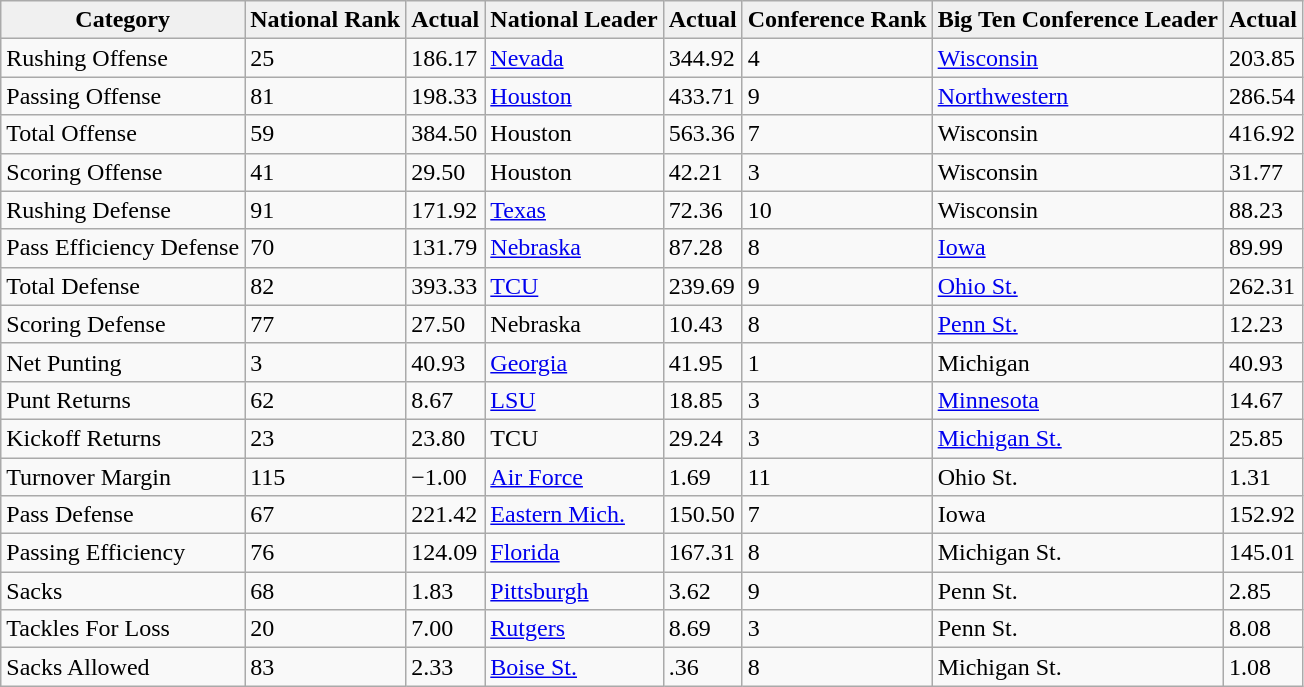<table class="wikitable" style="text-align:left">
<tr style="text-align:center; background:#f0f0f0;">
<td><strong>Category</strong></td>
<td><strong>National Rank</strong></td>
<td><strong>Actual</strong></td>
<td><strong>National Leader</strong></td>
<td><strong>Actual</strong></td>
<td><strong>Conference Rank</strong></td>
<td><strong>Big Ten Conference Leader</strong></td>
<td><strong>Actual</strong></td>
</tr>
<tr>
<td>Rushing Offense</td>
<td>25</td>
<td>186.17</td>
<td><a href='#'>Nevada</a></td>
<td>344.92</td>
<td>4</td>
<td><a href='#'>Wisconsin</a></td>
<td>203.85</td>
</tr>
<tr>
<td>Passing Offense</td>
<td>81</td>
<td>198.33</td>
<td><a href='#'>Houston</a></td>
<td>433.71</td>
<td>9</td>
<td><a href='#'>Northwestern</a></td>
<td>286.54</td>
</tr>
<tr>
<td>Total Offense</td>
<td>59</td>
<td>384.50</td>
<td>Houston</td>
<td>563.36</td>
<td>7</td>
<td>Wisconsin</td>
<td>416.92</td>
</tr>
<tr>
<td>Scoring Offense</td>
<td>41</td>
<td>29.50</td>
<td>Houston</td>
<td>42.21</td>
<td>3</td>
<td>Wisconsin</td>
<td>31.77</td>
</tr>
<tr>
<td>Rushing Defense</td>
<td>91</td>
<td>171.92</td>
<td><a href='#'>Texas</a></td>
<td>72.36</td>
<td>10</td>
<td>Wisconsin</td>
<td>88.23</td>
</tr>
<tr>
<td>Pass Efficiency Defense</td>
<td>70</td>
<td>131.79</td>
<td><a href='#'>Nebraska</a></td>
<td>87.28</td>
<td>8</td>
<td><a href='#'>Iowa</a></td>
<td>89.99</td>
</tr>
<tr>
<td>Total Defense</td>
<td>82</td>
<td>393.33</td>
<td><a href='#'>TCU</a></td>
<td>239.69</td>
<td>9</td>
<td><a href='#'>Ohio St.</a></td>
<td>262.31</td>
</tr>
<tr>
<td>Scoring Defense</td>
<td>77</td>
<td>27.50</td>
<td>Nebraska</td>
<td>10.43</td>
<td>8</td>
<td><a href='#'>Penn St.</a></td>
<td>12.23</td>
</tr>
<tr>
<td>Net Punting</td>
<td>3</td>
<td>40.93</td>
<td><a href='#'>Georgia</a></td>
<td>41.95</td>
<td>1</td>
<td>Michigan</td>
<td>40.93</td>
</tr>
<tr>
<td>Punt Returns</td>
<td>62</td>
<td>8.67</td>
<td><a href='#'>LSU</a></td>
<td>18.85</td>
<td>3</td>
<td><a href='#'>Minnesota</a></td>
<td>14.67</td>
</tr>
<tr>
<td>Kickoff Returns</td>
<td>23</td>
<td>23.80</td>
<td>TCU</td>
<td>29.24</td>
<td>3</td>
<td><a href='#'>Michigan St.</a></td>
<td>25.85</td>
</tr>
<tr>
<td>Turnover Margin</td>
<td>115</td>
<td>−1.00</td>
<td><a href='#'>Air Force</a></td>
<td>1.69</td>
<td>11</td>
<td>Ohio St.</td>
<td>1.31</td>
</tr>
<tr>
<td>Pass Defense</td>
<td>67</td>
<td>221.42</td>
<td><a href='#'>Eastern Mich.</a></td>
<td>150.50</td>
<td>7</td>
<td>Iowa</td>
<td>152.92</td>
</tr>
<tr>
<td>Passing Efficiency</td>
<td>76</td>
<td>124.09</td>
<td><a href='#'>Florida</a></td>
<td>167.31</td>
<td>8</td>
<td>Michigan St.</td>
<td>145.01</td>
</tr>
<tr>
<td>Sacks</td>
<td>68</td>
<td>1.83</td>
<td><a href='#'>Pittsburgh</a></td>
<td>3.62</td>
<td>9</td>
<td>Penn St.</td>
<td>2.85</td>
</tr>
<tr>
<td>Tackles For Loss</td>
<td>20</td>
<td>7.00</td>
<td><a href='#'>Rutgers</a></td>
<td>8.69</td>
<td>3</td>
<td>Penn St.</td>
<td>8.08</td>
</tr>
<tr>
<td>Sacks Allowed</td>
<td>83</td>
<td>2.33</td>
<td><a href='#'>Boise St.</a></td>
<td>.36</td>
<td>8</td>
<td>Michigan St.</td>
<td>1.08</td>
</tr>
</table>
